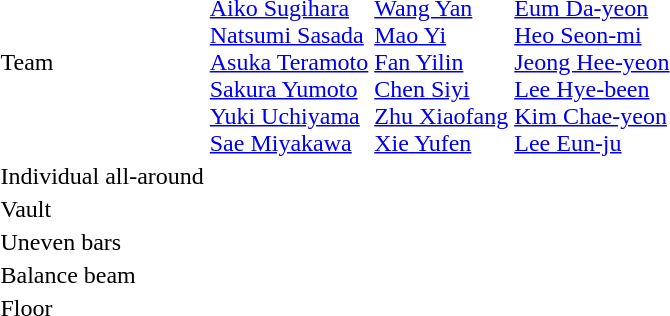<table>
<tr>
<td>Team</td>
<td><br><a href='#'>Aiko Sugihara</a><br><a href='#'>Natsumi Sasada</a><br><a href='#'>Asuka Teramoto</a><br><a href='#'>Sakura Yumoto</a><br><a href='#'>Yuki Uchiyama</a><br><a href='#'>Sae Miyakawa</a></td>
<td><br><a href='#'>Wang Yan</a><br><a href='#'>Mao Yi</a><br><a href='#'>Fan Yilin</a><br><a href='#'>Chen Siyi</a><br><a href='#'>Zhu Xiaofang</a><br><a href='#'>Xie Yufen</a></td>
<td><br><a href='#'>Eum Da-yeon</a><br><a href='#'>Heo Seon-mi</a><br><a href='#'>Jeong Hee-yeon</a><br><a href='#'>Lee Hye-been</a><br><a href='#'>Kim Chae-yeon</a><br><a href='#'>Lee Eun-ju</a></td>
</tr>
<tr>
<td>Individual all-around</td>
<td></td>
<td></td>
<td></td>
</tr>
<tr>
<td>Vault</td>
<td></td>
<td></td>
<td></td>
</tr>
<tr>
<td>Uneven bars</td>
<td></td>
<td></td>
<td></td>
</tr>
<tr>
<td>Balance beam</td>
<td></td>
<td></td>
<td></td>
</tr>
<tr>
<td>Floor</td>
<td></td>
<td></td>
<td></td>
</tr>
</table>
